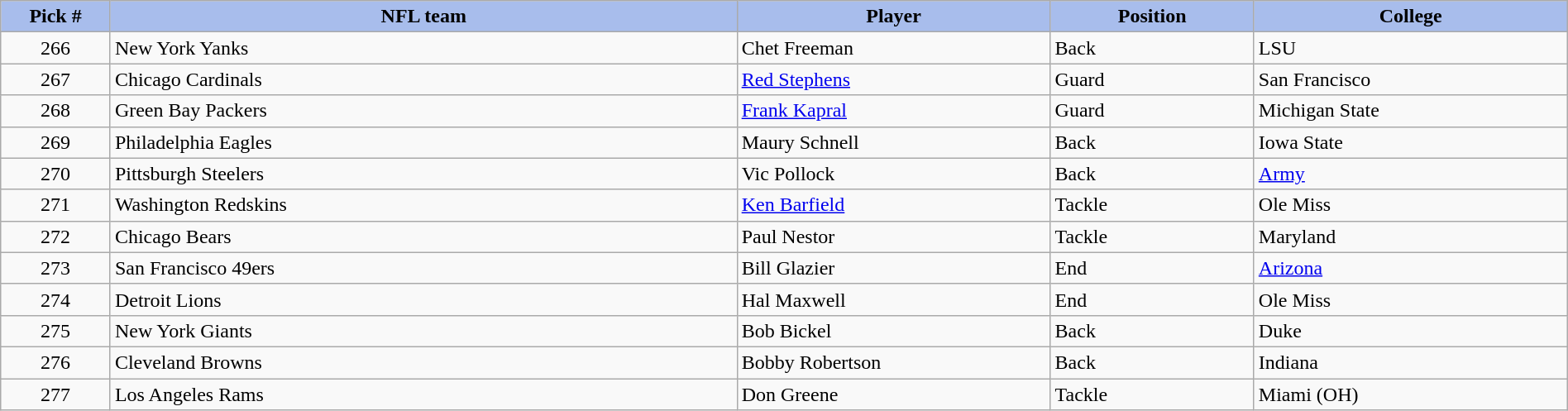<table class="wikitable sortable sortable" style="width: 100%">
<tr>
<th style="background:#A8BDEC;" width=7%>Pick #</th>
<th width=40% style="background:#A8BDEC;">NFL team</th>
<th width=20% style="background:#A8BDEC;">Player</th>
<th width=13% style="background:#A8BDEC;">Position</th>
<th style="background:#A8BDEC;">College</th>
</tr>
<tr>
<td align=center>266</td>
<td>New York Yanks</td>
<td>Chet Freeman</td>
<td>Back</td>
<td>LSU</td>
</tr>
<tr>
<td align=center>267</td>
<td>Chicago Cardinals</td>
<td><a href='#'>Red Stephens</a></td>
<td>Guard</td>
<td>San Francisco</td>
</tr>
<tr>
<td align=center>268</td>
<td>Green Bay Packers</td>
<td><a href='#'>Frank Kapral</a></td>
<td>Guard</td>
<td>Michigan State</td>
</tr>
<tr>
<td align=center>269</td>
<td>Philadelphia Eagles</td>
<td>Maury Schnell</td>
<td>Back</td>
<td>Iowa State</td>
</tr>
<tr>
<td align=center>270</td>
<td>Pittsburgh Steelers</td>
<td>Vic Pollock</td>
<td>Back</td>
<td><a href='#'>Army</a></td>
</tr>
<tr>
<td align=center>271</td>
<td>Washington Redskins</td>
<td><a href='#'>Ken Barfield</a></td>
<td>Tackle</td>
<td>Ole Miss</td>
</tr>
<tr>
<td align=center>272</td>
<td>Chicago Bears</td>
<td>Paul Nestor</td>
<td>Tackle</td>
<td>Maryland</td>
</tr>
<tr>
<td align=center>273</td>
<td>San Francisco 49ers</td>
<td>Bill Glazier</td>
<td>End</td>
<td><a href='#'>Arizona</a></td>
</tr>
<tr>
<td align=center>274</td>
<td>Detroit Lions</td>
<td>Hal Maxwell</td>
<td>End</td>
<td>Ole Miss</td>
</tr>
<tr>
<td align=center>275</td>
<td>New York Giants</td>
<td>Bob Bickel</td>
<td>Back</td>
<td>Duke</td>
</tr>
<tr>
<td align=center>276</td>
<td>Cleveland Browns</td>
<td>Bobby Robertson</td>
<td>Back</td>
<td>Indiana</td>
</tr>
<tr>
<td align=center>277</td>
<td>Los Angeles Rams</td>
<td>Don Greene</td>
<td>Tackle</td>
<td>Miami (OH)</td>
</tr>
</table>
